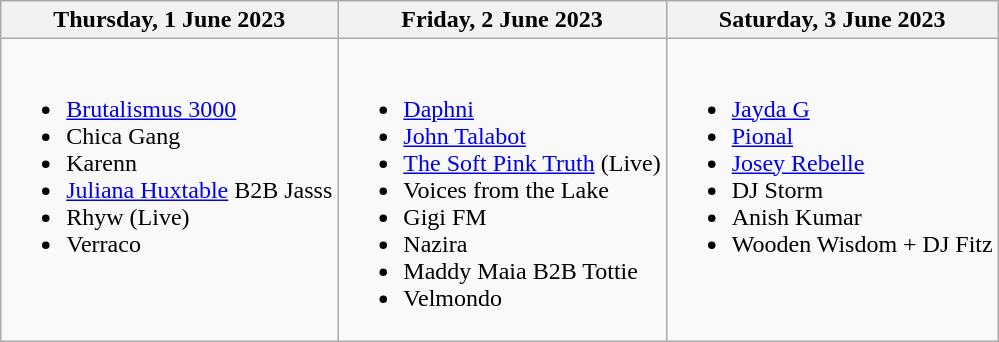<table class="wikitable">
<tr>
<th>Thursday, 1 June 2023</th>
<th>Friday, 2 June 2023</th>
<th>Saturday, 3 June 2023</th>
</tr>
<tr valign="top">
<td><br><ul><li><a href='#'>Brutalismus 3000</a></li><li>Chica Gang</li><li>Karenn</li><li><a href='#'>Juliana Huxtable</a> B2B Jasss</li><li>Rhyw (Live)</li><li>Verraco</li></ul></td>
<td><br><ul><li><a href='#'>Daphni</a></li><li><a href='#'>John Talabot</a></li><li><a href='#'>The Soft Pink Truth</a> (Live)</li><li>Voices from the Lake</li><li>Gigi FM</li><li>Nazira</li><li>Maddy Maia B2B Tottie</li><li>Velmondo</li></ul></td>
<td><br><ul><li><a href='#'>Jayda G</a></li><li><a href='#'>Pional</a></li><li><a href='#'>Josey Rebelle</a></li><li>DJ Storm</li><li>Anish Kumar</li><li>Wooden Wisdom + DJ Fitz</li></ul></td>
</tr>
</table>
